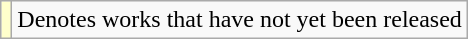<table class="wikitable">
<tr>
<td style="background:#FFFFCC;"></td>
<td>Denotes works that have not yet been released</td>
</tr>
</table>
